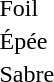<table>
<tr>
<td rowspan=2>Foil</td>
<td rowspan=2></td>
<td rowspan=2></td>
<td></td>
</tr>
<tr>
<td></td>
</tr>
<tr>
<td rowspan=2>Épée</td>
<td rowspan=2></td>
<td rowspan=2></td>
<td></td>
</tr>
<tr>
<td></td>
</tr>
<tr>
<td rowspan=2>Sabre</td>
<td rowspan=2></td>
<td rowspan=2></td>
<td></td>
</tr>
<tr>
<td></td>
</tr>
</table>
